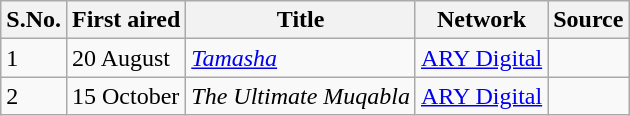<table class="wikitable">
<tr>
<th>S.No.</th>
<th>First aired</th>
<th>Title</th>
<th>Network</th>
<th>Source</th>
</tr>
<tr>
<td>1</td>
<td>20 August</td>
<td><em><a href='#'>Tamasha</a></em></td>
<td><a href='#'>ARY Digital</a></td>
<td></td>
</tr>
<tr>
<td>2</td>
<td>15 October</td>
<td><em>The Ultimate Muqabla</em></td>
<td><a href='#'>ARY Digital</a></td>
<td></td>
</tr>
</table>
